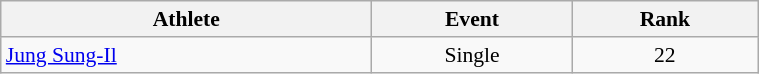<table class=wikitable style="font-size:90%; text-align:center; width:40%">
<tr>
<th>Athlete</th>
<th>Event</th>
<th>Rank</th>
</tr>
<tr>
<td rowspan=1 align=left><a href='#'>Jung Sung-Il</a></td>
<td>Single</td>
<td>22</td>
</tr>
</table>
